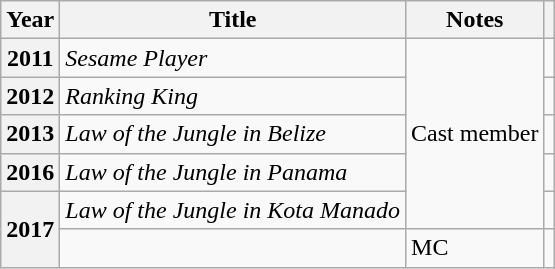<table class="wikitable plainrowheaders sortable">
<tr>
<th scope="col">Year</th>
<th scope="col">Title</th>
<th scope="col">Notes</th>
<th scope="col" class="unsortable"></th>
</tr>
<tr>
<th scope="row">2011</th>
<td><em>Sesame Player</em></td>
<td rowspan="5">Cast member</td>
<td style="text-align:center"></td>
</tr>
<tr>
<th scope="row">2012</th>
<td><em>Ranking King</em></td>
<td style="text-align:center"></td>
</tr>
<tr>
<th scope="row">2013</th>
<td><em>Law of the Jungle in Belize</em></td>
<td style="text-align:center"></td>
</tr>
<tr>
<th scope="row">2016</th>
<td><em>Law of the Jungle in Panama</em></td>
<td style="text-align:center"></td>
</tr>
<tr>
<th scope="row" rowspan="2">2017</th>
<td><em>Law of the Jungle in Kota Manado</em></td>
<td style="text-align:center"></td>
</tr>
<tr>
<td><em></em></td>
<td>MC</td>
<td style="text-align:center"></td>
</tr>
</table>
